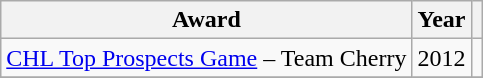<table class="wikitable">
<tr>
<th>Award</th>
<th>Year</th>
<th></th>
</tr>
<tr>
<td><a href='#'>CHL Top Prospects Game</a> – Team Cherry</td>
<td>2012</td>
<td></td>
</tr>
<tr>
</tr>
</table>
